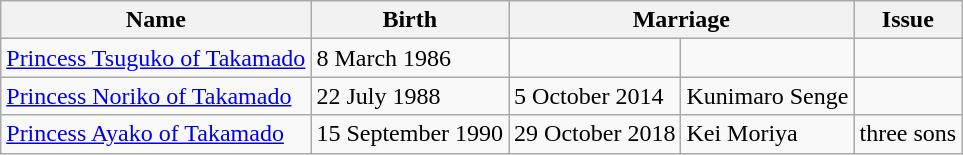<table class="wikitable">
<tr>
<th>Name</th>
<th>Birth</th>
<th colspan="2">Marriage</th>
<th>Issue</th>
</tr>
<tr>
<td><a href='#'>Princess Tsuguko of Takamado</a></td>
<td>8 March 1986</td>
<td></td>
<td></td>
<td></td>
</tr>
<tr>
<td><a href='#'>Princess Noriko of Takamado</a></td>
<td>22 July 1988</td>
<td>5 October 2014</td>
<td>Kunimaro Senge</td>
<td></td>
</tr>
<tr>
<td><a href='#'>Princess Ayako of Takamado</a></td>
<td>15 September 1990</td>
<td>29 October 2018</td>
<td>Kei Moriya</td>
<td>three sons</td>
</tr>
</table>
